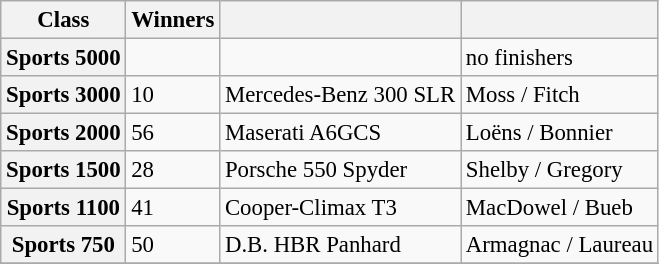<table class="wikitable" style="font-size: 95%">
<tr>
<th>Class</th>
<th>Winners</th>
<th></th>
<th></th>
</tr>
<tr>
<th>Sports 5000</th>
<td></td>
<td></td>
<td>no finishers</td>
</tr>
<tr>
<th>Sports 3000</th>
<td>10</td>
<td>Mercedes-Benz 300 SLR</td>
<td>Moss / Fitch</td>
</tr>
<tr>
<th>Sports 2000</th>
<td>56</td>
<td>Maserati A6GCS</td>
<td>Loëns  / Bonnier</td>
</tr>
<tr>
<th>Sports 1500</th>
<td>28</td>
<td>Porsche 550 Spyder</td>
<td>Shelby / Gregory</td>
</tr>
<tr>
<th>Sports 1100</th>
<td>41</td>
<td>Cooper-Climax T3</td>
<td>MacDowel / Bueb</td>
</tr>
<tr>
<th>Sports 750</th>
<td>50</td>
<td>D.B. HBR Panhard</td>
<td>Armagnac / Laureau</td>
</tr>
<tr>
</tr>
</table>
